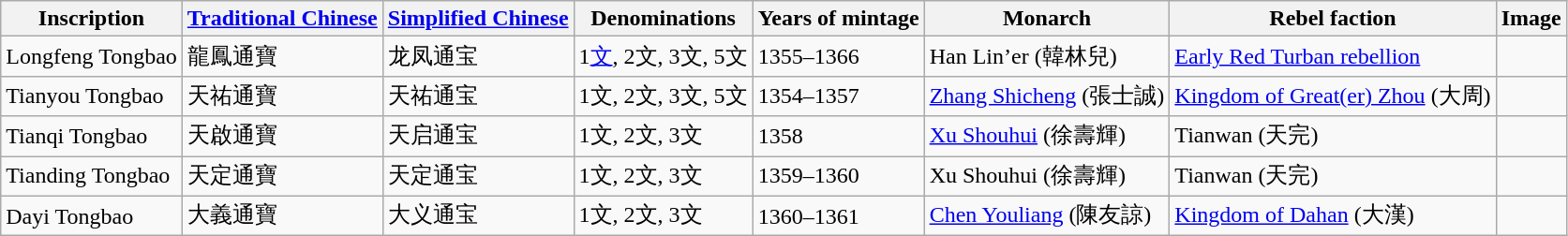<table class="wikitable">
<tr>
<th>Inscription</th>
<th><a href='#'>Traditional Chinese</a></th>
<th><a href='#'>Simplified Chinese</a></th>
<th>Denominations</th>
<th>Years of mintage</th>
<th>Monarch</th>
<th>Rebel faction</th>
<th>Image</th>
</tr>
<tr>
<td>Longfeng Tongbao</td>
<td>龍鳳通寶</td>
<td>龙凤通宝</td>
<td>1<a href='#'>文</a>, 2文, 3文, 5文</td>
<td>1355–1366</td>
<td>Han Lin’er (韓林兒)</td>
<td><a href='#'>Early Red Turban rebellion</a></td>
<td></td>
</tr>
<tr>
<td>Tianyou Tongbao</td>
<td>天祐通寶</td>
<td>天祐通宝</td>
<td>1文, 2文, 3文, 5文</td>
<td>1354–1357</td>
<td><a href='#'>Zhang Shicheng</a> (張士誠)</td>
<td><a href='#'>Kingdom of Great(er) Zhou</a> (大周)</td>
<td></td>
</tr>
<tr>
<td>Tianqi Tongbao</td>
<td>天啟通寶</td>
<td>天启通宝</td>
<td>1文, 2文, 3文</td>
<td>1358</td>
<td><a href='#'>Xu Shouhui</a> (徐壽輝)</td>
<td>Tianwan (天完)</td>
<td></td>
</tr>
<tr>
<td>Tianding Tongbao</td>
<td>天定通寶</td>
<td>天定通宝</td>
<td>1文, 2文, 3文</td>
<td>1359–1360</td>
<td>Xu Shouhui (徐壽輝)</td>
<td>Tianwan (天完)</td>
<td></td>
</tr>
<tr>
<td>Dayi Tongbao</td>
<td>大義通寶</td>
<td>大义通宝</td>
<td>1文, 2文, 3文</td>
<td>1360–1361</td>
<td><a href='#'>Chen Youliang</a> (陳友諒)</td>
<td><a href='#'>Kingdom of Dahan</a> (大漢)</td>
<td></td>
</tr>
</table>
